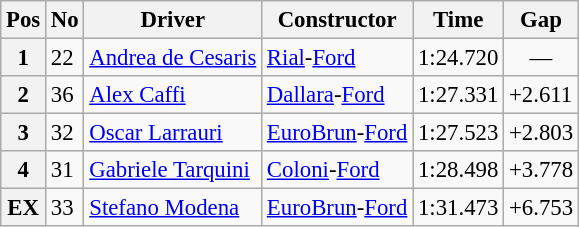<table class="wikitable sortable" style="font-size: 95%;">
<tr>
<th>Pos</th>
<th>No</th>
<th>Driver</th>
<th>Constructor</th>
<th>Time</th>
<th>Gap</th>
</tr>
<tr>
<th>1</th>
<td>22</td>
<td> <a href='#'>Andrea de Cesaris</a></td>
<td><a href='#'>Rial</a>-<a href='#'>Ford</a></td>
<td>1:24.720</td>
<td align="center">—</td>
</tr>
<tr>
<th>2</th>
<td>36</td>
<td> <a href='#'>Alex Caffi</a></td>
<td><a href='#'>Dallara</a>-<a href='#'>Ford</a></td>
<td>1:27.331</td>
<td>+2.611</td>
</tr>
<tr>
<th>3</th>
<td>32</td>
<td> <a href='#'>Oscar Larrauri</a></td>
<td><a href='#'>EuroBrun</a>-<a href='#'>Ford</a></td>
<td>1:27.523</td>
<td>+2.803</td>
</tr>
<tr>
<th>4</th>
<td>31</td>
<td> <a href='#'>Gabriele Tarquini</a></td>
<td><a href='#'>Coloni</a>-<a href='#'>Ford</a></td>
<td>1:28.498</td>
<td>+3.778</td>
</tr>
<tr>
<th>EX</th>
<td>33</td>
<td> <a href='#'>Stefano Modena</a></td>
<td><a href='#'>EuroBrun</a>-<a href='#'>Ford</a></td>
<td>1:31.473</td>
<td>+6.753</td>
</tr>
</table>
